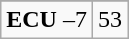<table class="wikitable">
<tr align="center">
</tr>
<tr align="center">
<td><strong>ECU</strong> –7</td>
<td>53</td>
</tr>
</table>
